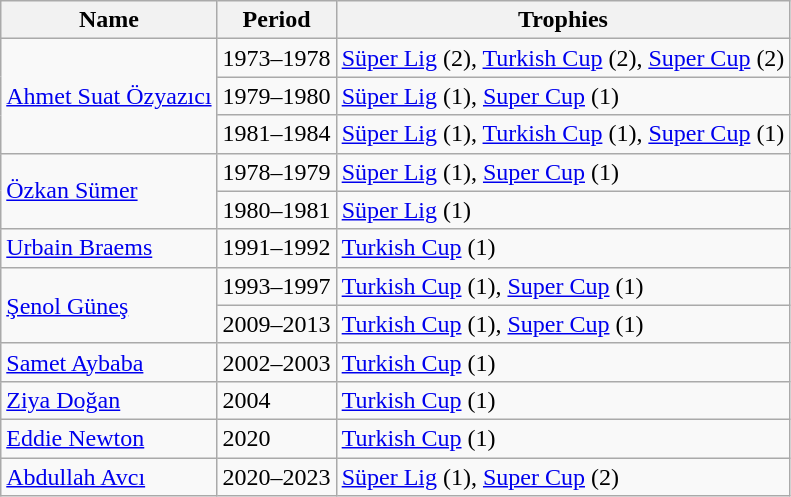<table class="wikitable sortable">
<tr>
<th>Name</th>
<th>Period</th>
<th>Trophies</th>
</tr>
<tr>
<td rowspan=3> <a href='#'>Ahmet Suat Özyazıcı</a></td>
<td>1973–1978</td>
<td><a href='#'>Süper Lig</a> (2), <a href='#'>Turkish Cup</a> (2), <a href='#'>Super Cup</a> (2)</td>
</tr>
<tr>
<td>1979–1980</td>
<td><a href='#'>Süper Lig</a> (1), <a href='#'>Super Cup</a> (1)</td>
</tr>
<tr>
<td>1981–1984</td>
<td><a href='#'>Süper Lig</a> (1), <a href='#'>Turkish Cup</a> (1), <a href='#'>Super Cup</a> (1)</td>
</tr>
<tr>
<td rowspan=2> <a href='#'>Özkan Sümer</a></td>
<td>1978–1979</td>
<td><a href='#'>Süper Lig</a> (1), <a href='#'>Super Cup</a> (1)</td>
</tr>
<tr>
<td>1980–1981</td>
<td><a href='#'>Süper Lig</a>  (1)</td>
</tr>
<tr>
<td> <a href='#'>Urbain Braems</a></td>
<td>1991–1992</td>
<td><a href='#'>Turkish Cup</a> (1)</td>
</tr>
<tr>
<td rowspan=2> <a href='#'>Şenol Güneş</a></td>
<td>1993–1997</td>
<td><a href='#'>Turkish Cup</a> (1), <a href='#'>Super Cup</a> (1)</td>
</tr>
<tr>
<td>2009–2013</td>
<td><a href='#'>Turkish Cup</a> (1), <a href='#'>Super Cup</a> (1)</td>
</tr>
<tr>
<td> <a href='#'>Samet Aybaba</a></td>
<td>2002–2003</td>
<td><a href='#'>Turkish Cup</a> (1)</td>
</tr>
<tr>
<td> <a href='#'>Ziya Doğan</a></td>
<td>2004</td>
<td><a href='#'>Turkish Cup</a> (1)</td>
</tr>
<tr>
<td> <a href='#'>Eddie Newton</a></td>
<td>2020</td>
<td><a href='#'>Turkish Cup</a> (1)</td>
</tr>
<tr>
<td> <a href='#'>Abdullah Avcı</a></td>
<td>2020–2023</td>
<td><a href='#'>Süper Lig</a> (1), <a href='#'>Super Cup</a> (2)</td>
</tr>
</table>
